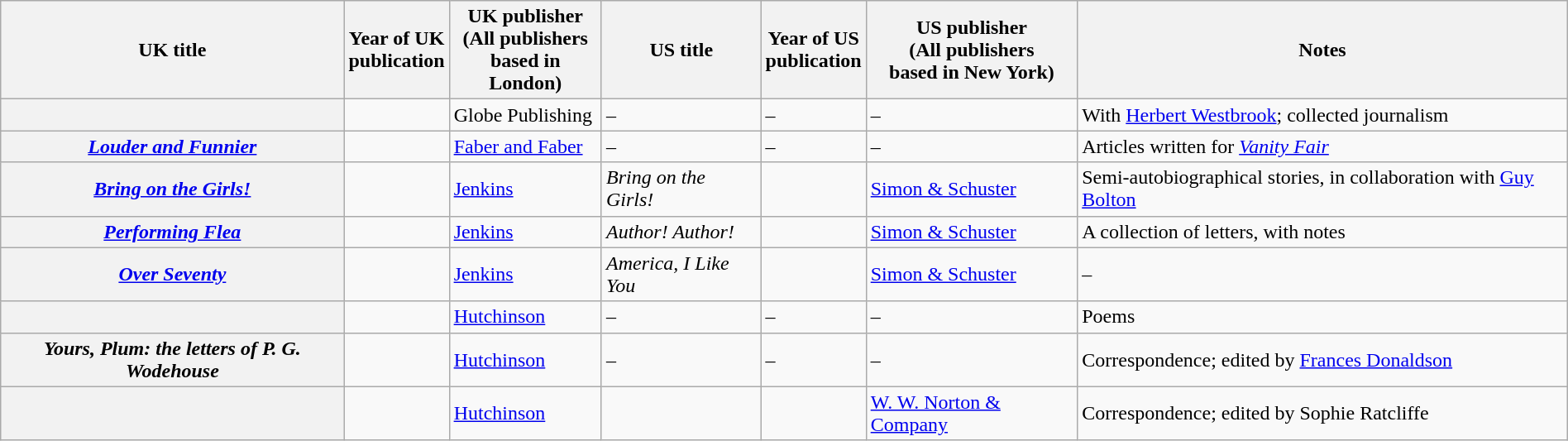<table class="wikitable plainrowheaders sortable" style="margin-right: 0;">
<tr>
<th scope="col">UK title</th>
<th scope="col">Year of UK<br>publication</th>
<th scope="col">UK publisher<br>(All publishers<br>based in London)</th>
<th scope="col">US title</th>
<th scope="col">Year of US<br>publication</th>
<th scope="col">US publisher<br>(All publishers<br>based in New York)</th>
<th scope="col" class="unsortable">Notes</th>
</tr>
<tr>
<th scope="row"></th>
<td></td>
<td>Globe Publishing</td>
<td>–</td>
<td>–</td>
<td>–</td>
<td>With <a href='#'>Herbert Westbrook</a>; collected journalism</td>
</tr>
<tr>
<th scope="row"><em><a href='#'>Louder and Funnier</a></em></th>
<td></td>
<td><a href='#'>Faber and Faber</a></td>
<td>–</td>
<td>–</td>
<td>–</td>
<td>Articles written for <em><a href='#'>Vanity Fair</a></em></td>
</tr>
<tr>
<th scope="row"><em><a href='#'>Bring on the Girls!</a></em></th>
<td></td>
<td><a href='#'>Jenkins</a></td>
<td><em>Bring on the Girls!</em></td>
<td></td>
<td><a href='#'>Simon & Schuster</a></td>
<td>Semi-autobiographical stories, in collaboration with <a href='#'>Guy Bolton</a></td>
</tr>
<tr>
<th scope="row"><em><a href='#'>Performing Flea</a></em></th>
<td></td>
<td><a href='#'>Jenkins</a></td>
<td><em>Author! Author!</em></td>
<td></td>
<td><a href='#'>Simon & Schuster</a></td>
<td>A collection of letters, with notes</td>
</tr>
<tr>
<th scope="row"><em><a href='#'>Over Seventy</a></em></th>
<td></td>
<td><a href='#'>Jenkins</a></td>
<td><em>America, I Like You</em></td>
<td></td>
<td><a href='#'>Simon & Schuster</a></td>
<td>–</td>
</tr>
<tr>
<th scope="row"></th>
<td></td>
<td><a href='#'>Hutchinson</a></td>
<td>–</td>
<td>–</td>
<td>–</td>
<td>Poems</td>
</tr>
<tr>
<th scope="row"><em>Yours, Plum: the letters of P. G. Wodehouse</em></th>
<td></td>
<td><a href='#'>Hutchinson</a></td>
<td>–</td>
<td>–</td>
<td>–</td>
<td>Correspondence; edited by <a href='#'>Frances Donaldson</a></td>
</tr>
<tr>
<th scope="row"></th>
<td></td>
<td><a href='#'>Hutchinson</a></td>
<td></td>
<td></td>
<td><a href='#'>W. W. Norton & Company</a></td>
<td>Correspondence; edited by Sophie Ratcliffe</td>
</tr>
</table>
